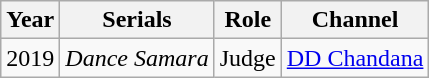<table class="wikitable sortable">
<tr>
<th>Year</th>
<th>Serials</th>
<th>Role</th>
<th>Channel</th>
</tr>
<tr>
<td>2019</td>
<td><em>Dance Samara</em></td>
<td>Judge</td>
<td><a href='#'>DD Chandana</a></td>
</tr>
</table>
